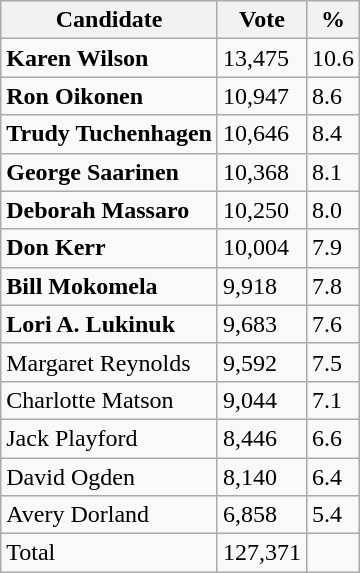<table class="wikitable">
<tr>
<th bgcolor="#DDDDFF">Candidate</th>
<th bgcolor="#DDDDFF">Vote</th>
<th bgcolor="#DDDDFF">%</th>
</tr>
<tr>
<td><strong>Karen Wilson</strong></td>
<td>13,475</td>
<td>10.6</td>
</tr>
<tr>
<td><strong>Ron Oikonen</strong></td>
<td>10,947</td>
<td>8.6</td>
</tr>
<tr>
<td><strong>Trudy Tuchenhagen</strong></td>
<td>10,646</td>
<td>8.4</td>
</tr>
<tr>
<td><strong>George Saarinen</strong></td>
<td>10,368</td>
<td>8.1</td>
</tr>
<tr>
<td><strong>Deborah Massaro</strong></td>
<td>10,250</td>
<td>8.0</td>
</tr>
<tr>
<td><strong>Don Kerr</strong></td>
<td>10,004</td>
<td>7.9</td>
</tr>
<tr>
<td><strong>Bill Mokomela</strong></td>
<td>9,918</td>
<td>7.8</td>
</tr>
<tr>
<td><strong>Lori A. Lukinuk</strong></td>
<td>9,683</td>
<td>7.6</td>
</tr>
<tr>
<td>Margaret Reynolds</td>
<td>9,592</td>
<td>7.5</td>
</tr>
<tr>
<td>Charlotte Matson</td>
<td>9,044</td>
<td>7.1</td>
</tr>
<tr>
<td>Jack Playford</td>
<td>8,446</td>
<td>6.6</td>
</tr>
<tr>
<td>David Ogden</td>
<td>8,140</td>
<td>6.4</td>
</tr>
<tr>
<td>Avery Dorland</td>
<td>6,858</td>
<td>5.4</td>
</tr>
<tr>
<td>Total</td>
<td>127,371</td>
<td></td>
</tr>
</table>
